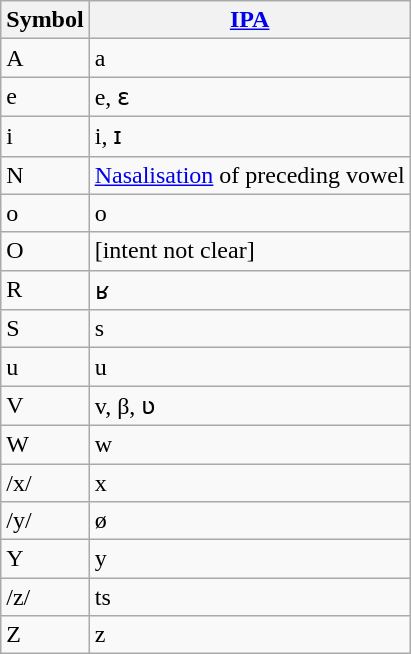<table class="wikitable">
<tr>
<th>Symbol</th>
<th><a href='#'>IPA</a></th>
</tr>
<tr>
<td>A</td>
<td>a</td>
</tr>
<tr>
<td>e</td>
<td>e, ɛ</td>
</tr>
<tr>
<td>i</td>
<td>i, ɪ</td>
</tr>
<tr>
<td>N</td>
<td><a href='#'>Nasalisation</a> of preceding vowel</td>
</tr>
<tr>
<td>o</td>
<td>o</td>
</tr>
<tr>
<td>O</td>
<td>[intent not clear]</td>
</tr>
<tr>
<td>R</td>
<td>ʁ</td>
</tr>
<tr>
<td>S</td>
<td>s</td>
</tr>
<tr>
<td>u</td>
<td>u</td>
</tr>
<tr>
<td>V</td>
<td>v, β, ʋ</td>
</tr>
<tr>
<td>W</td>
<td>w</td>
</tr>
<tr>
<td>/x/</td>
<td>x</td>
</tr>
<tr>
<td>/y/</td>
<td>ø</td>
</tr>
<tr>
<td>Y</td>
<td>y</td>
</tr>
<tr>
<td>/z/</td>
<td>ts</td>
</tr>
<tr>
<td>Z</td>
<td>z</td>
</tr>
</table>
